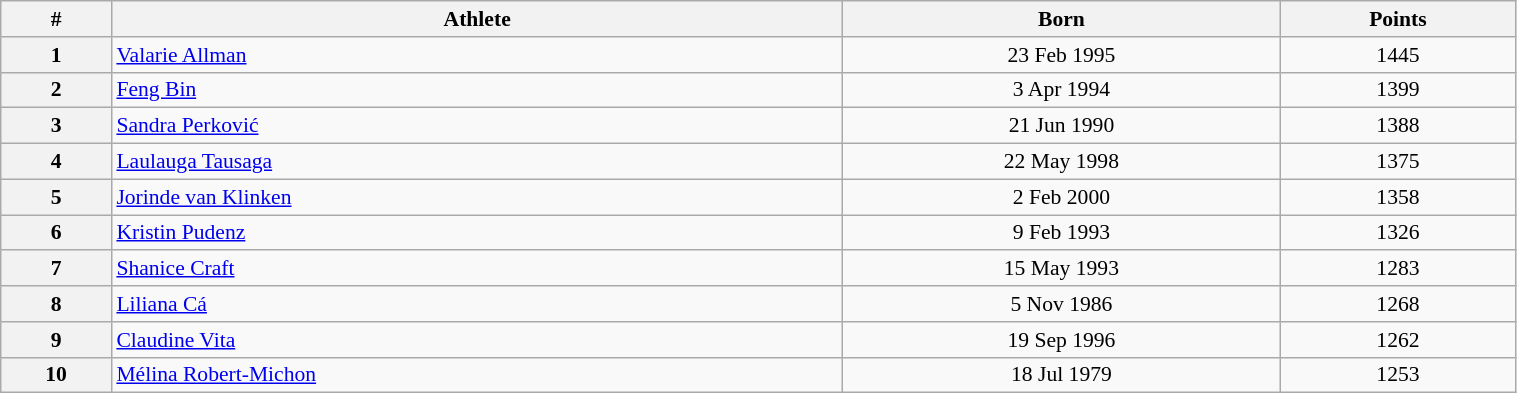<table class="wikitable" width=80% style="font-size:90%; text-align:center;">
<tr>
<th>#</th>
<th>Athlete</th>
<th>Born</th>
<th>Points</th>
</tr>
<tr>
<th>1</th>
<td align=left> <a href='#'>Valarie Allman</a></td>
<td>23 Feb 1995</td>
<td>1445</td>
</tr>
<tr>
<th>2</th>
<td align=left> <a href='#'>Feng Bin</a></td>
<td>3 Apr 1994</td>
<td>1399</td>
</tr>
<tr>
<th>3</th>
<td align=left> <a href='#'>Sandra Perković</a></td>
<td>21 Jun 1990</td>
<td>1388</td>
</tr>
<tr>
<th>4</th>
<td align=left> <a href='#'>Laulauga Tausaga</a></td>
<td>22 May 1998</td>
<td>1375</td>
</tr>
<tr>
<th>5</th>
<td align=left> <a href='#'>Jorinde van Klinken</a></td>
<td>2 Feb 2000</td>
<td>1358</td>
</tr>
<tr>
<th>6</th>
<td align=left> <a href='#'>Kristin Pudenz</a></td>
<td>9 Feb 1993</td>
<td>1326</td>
</tr>
<tr>
<th>7</th>
<td align=left> <a href='#'>Shanice Craft</a></td>
<td>15 May 1993</td>
<td>1283</td>
</tr>
<tr>
<th>8</th>
<td align=left> <a href='#'>Liliana Cá</a></td>
<td>5 Nov 1986</td>
<td>1268</td>
</tr>
<tr>
<th>9</th>
<td align=left> <a href='#'>Claudine Vita</a></td>
<td>19 Sep 1996</td>
<td>1262</td>
</tr>
<tr>
<th>10</th>
<td align=left> <a href='#'>Mélina Robert-Michon</a></td>
<td>18 Jul 1979</td>
<td>1253</td>
</tr>
</table>
